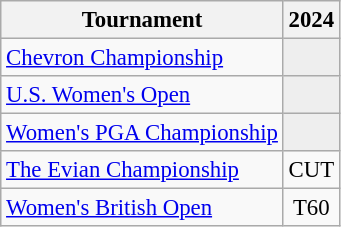<table class="wikitable" style="font-size:95%;text-align:center;">
<tr>
<th>Tournament</th>
<th>2024</th>
</tr>
<tr>
<td align=left><a href='#'>Chevron Championship</a></td>
<td style="background:#eeeeee;"></td>
</tr>
<tr>
<td align=left><a href='#'>U.S. Women's Open</a></td>
<td style="background:#eeeeee;"></td>
</tr>
<tr>
<td align=left><a href='#'>Women's PGA Championship</a></td>
<td style="background:#eeeeee;"></td>
</tr>
<tr>
<td align=left><a href='#'>The Evian Championship</a></td>
<td>CUT</td>
</tr>
<tr>
<td align=left><a href='#'>Women's British Open</a></td>
<td>T60</td>
</tr>
</table>
